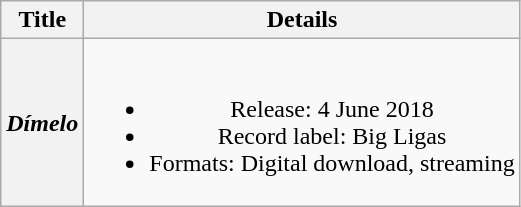<table class="wikitable plainrowheaders" style="text-align:center;">
<tr>
<th scope="col">Title</th>
<th scope="col">Details</th>
</tr>
<tr>
<th scope="row"><em>Dímelo</em></th>
<td><br><ul><li>Release: 4 June 2018</li><li>Record label: Big Ligas</li><li>Formats: Digital download, streaming</li></ul></td>
</tr>
</table>
